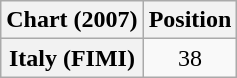<table class="wikitable plainrowheaders" style="text-align:center">
<tr>
<th scope="col">Chart (2007)</th>
<th scope="col">Position</th>
</tr>
<tr>
<th scope="row">Italy (FIMI)</th>
<td>38</td>
</tr>
</table>
